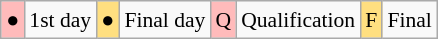<table class="wikitable" style="margin:0.5em auto; font-size:90%; line-height:1.25em; text-align:center;">
<tr>
<td bgcolor="#FFBBBB">●</td>
<td>1st day</td>
<td bgcolor="#FFDF80">●</td>
<td>Final day</td>
<td bgcolor="#FFBBBB">Q</td>
<td>Qualification</td>
<td bgcolor="#FFDF80">F</td>
<td>Final</td>
</tr>
</table>
